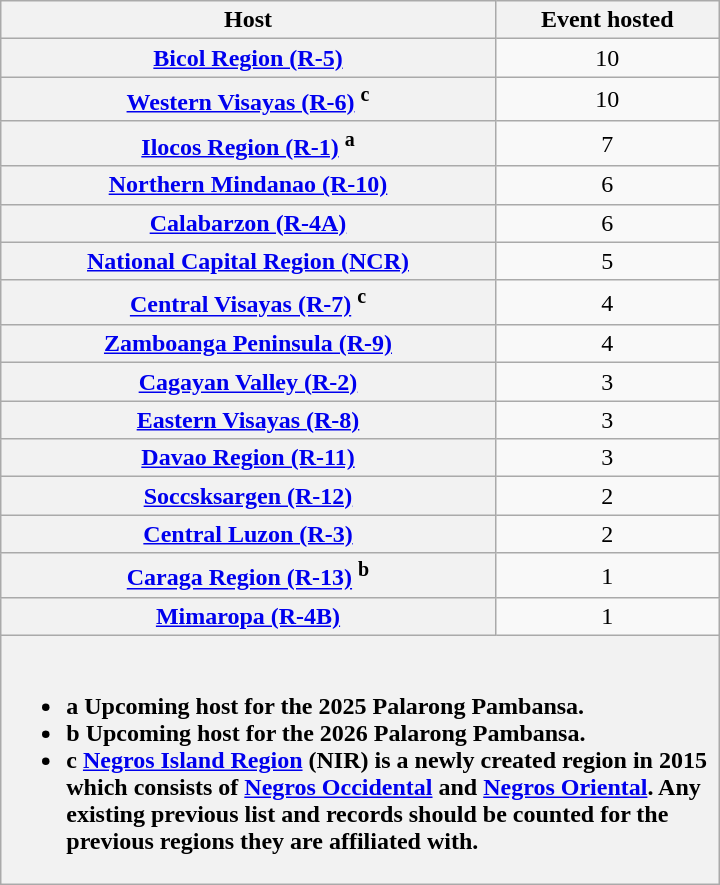<table class="wikitable plainrowheaders" style="text-align:center; float:left; width:30em; margin-right:1em;">
<tr>
<th scope="col">Host</th>
<th scope="col">Event hosted</th>
</tr>
<tr>
<th scope="row"><a href='#'>Bicol Region (R-5)</a></th>
<td>10</td>
</tr>
<tr>
<th scope="row"><a href='#'>Western Visayas (R-6)</a> <sup>c</sup></th>
<td>10</td>
</tr>
<tr>
<th scope="row"><a href='#'>Ilocos Region (R-1)</a> <sup>a</sup></th>
<td>7</td>
</tr>
<tr>
<th scope="row"><a href='#'>Northern Mindanao (R-10)</a></th>
<td>6</td>
</tr>
<tr>
<th scope="row"><a href='#'>Calabarzon (R-4A)</a></th>
<td>6</td>
</tr>
<tr>
<th scope="row"><a href='#'>National Capital Region (NCR)</a></th>
<td>5</td>
</tr>
<tr>
<th scope="row"><a href='#'>Central Visayas (R-7)</a> <sup>c</sup></th>
<td>4</td>
</tr>
<tr>
<th scope="row"><a href='#'>Zamboanga Peninsula (R-9)</a></th>
<td>4</td>
</tr>
<tr>
<th scope="row"><a href='#'>Cagayan Valley (R-2)</a></th>
<td>3</td>
</tr>
<tr>
<th scope="row"><a href='#'>Eastern Visayas (R-8)</a></th>
<td>3</td>
</tr>
<tr>
<th scope="row"><a href='#'>Davao Region (R-11)</a></th>
<td>3</td>
</tr>
<tr>
<th scope="row"><a href='#'>Soccsksargen (R-12)</a></th>
<td>2</td>
</tr>
<tr>
<th scope="row"><a href='#'>Central Luzon (R-3)</a></th>
<td>2</td>
</tr>
<tr>
<th scope="row"><a href='#'>Caraga Region (R-13)</a> <sup>b</sup></th>
<td>1</td>
</tr>
<tr>
<th scope="row"><a href='#'>Mimaropa (R-4B)</a></th>
<td>1</td>
</tr>
<tr>
<th scope="row" colspan="2" style="text-align:left"><br><ul><li><strong>a</strong> Upcoming host for the 2025 Palarong Pambansa.</li><li><strong>b</strong> Upcoming host for the 2026 Palarong Pambansa.</li><li><strong>c</strong> <a href='#'>Negros Island Region</a> (NIR) is a newly created region in 2015 which consists of <a href='#'>Negros Occidental</a> and <a href='#'>Negros Oriental</a>. Any existing previous list and records should be counted for the previous regions they are affiliated with.</li></ul></th>
</tr>
</table>
